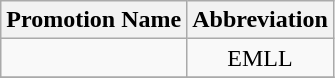<table class="wikitable">
<tr>
<th>Promotion Name</th>
<th>Abbreviation</th>
</tr>
<tr>
<td></td>
<td align=center>EMLL</td>
</tr>
<tr>
</tr>
</table>
